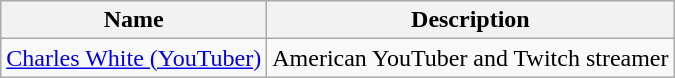<table class="wikitable sortable">
<tr>
<th>Name</th>
<th>Description</th>
</tr>
<tr>
<td><a href='#'>Charles White (YouTuber)</a></td>
<td>American YouTuber and Twitch streamer</td>
</tr>
</table>
